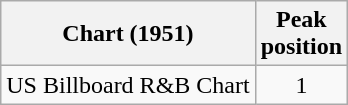<table class="wikitable sortable">
<tr>
<th>Chart (1951)</th>
<th>Peak<br>position</th>
</tr>
<tr>
<td>US Billboard R&B Chart</td>
<td align="center">1</td>
</tr>
</table>
